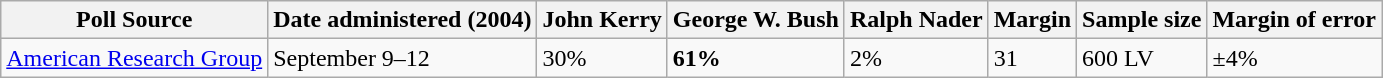<table class="wikitable">
<tr>
<th>Poll Source</th>
<th>Date administered (2004)</th>
<th>John Kerry</th>
<th>George W. Bush</th>
<th>Ralph Nader</th>
<th>Margin</th>
<th>Sample size</th>
<th>Margin of error</th>
</tr>
<tr>
<td><a href='#'>American Research Group</a></td>
<td>September 9–12</td>
<td>30%</td>
<td><strong>61%</strong></td>
<td>2%</td>
<td>31</td>
<td>600 LV</td>
<td>±4%</td>
</tr>
</table>
